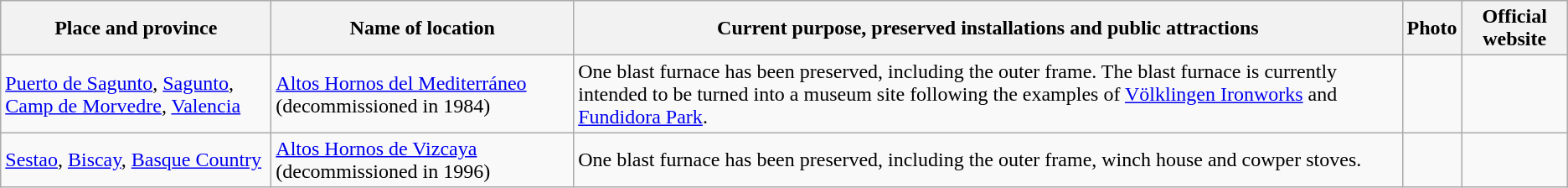<table class="wikitable">
<tr>
<th>Place and province</th>
<th>Name of location</th>
<th>Current purpose, preserved installations and public attractions</th>
<th>Photo</th>
<th>Official website</th>
</tr>
<tr>
<td><a href='#'>Puerto de Sagunto</a>, <a href='#'>Sagunto</a>, <a href='#'>Camp de Morvedre</a>, <a href='#'>Valencia</a></td>
<td><a href='#'>Altos Hornos del Mediterráneo</a> (decommissioned in 1984)</td>
<td>One blast furnace has been preserved, including the outer frame. The blast furnace is currently intended to be turned into a museum site following the examples of <a href='#'>Völklingen Ironworks</a> and <a href='#'>Fundidora Park</a>.</td>
<td></td>
<td></td>
</tr>
<tr>
<td><a href='#'>Sestao</a>, <a href='#'>Biscay</a>, <a href='#'>Basque Country</a></td>
<td><a href='#'>Altos Hornos de Vizcaya</a> (decommissioned in 1996)</td>
<td>One blast furnace has been preserved, including the outer frame, winch house and cowper stoves.</td>
<td></td>
<td></td>
</tr>
</table>
